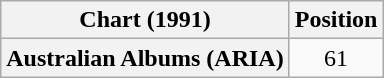<table class="wikitable plainrowheaders" style="text-align:center">
<tr>
<th scope="col">Chart (1991)</th>
<th scope="col">Position</th>
</tr>
<tr>
<th scope="row">Australian Albums (ARIA)</th>
<td>61</td>
</tr>
</table>
